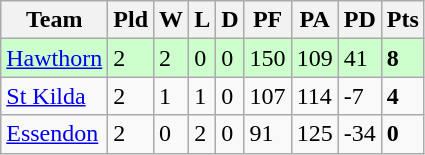<table class="wikitable">
<tr>
<th>Team</th>
<th>Pld</th>
<th>W</th>
<th>L</th>
<th>D</th>
<th>PF</th>
<th>PA</th>
<th>PD</th>
<th>Pts</th>
</tr>
<tr>
<td style="background: #ccffcc;"><a href='#'>Hawthorn</a></td>
<td style="background: #ccffcc;">2</td>
<td style="background: #ccffcc;">2</td>
<td style="background: #ccffcc;">0</td>
<td style="background: #ccffcc;">0</td>
<td style="background: #ccffcc;">150</td>
<td style="background: #ccffcc;">109</td>
<td style="background: #ccffcc;">41</td>
<td style="background: #ccffcc;"><strong>8</strong></td>
</tr>
<tr>
<td><a href='#'>St Kilda</a></td>
<td>2</td>
<td>1</td>
<td>1</td>
<td>0</td>
<td>107</td>
<td>114</td>
<td>-7</td>
<td><strong>4</strong></td>
</tr>
<tr>
<td><a href='#'>Essendon</a></td>
<td>2</td>
<td>0</td>
<td>2</td>
<td>0</td>
<td>91</td>
<td>125</td>
<td>-34</td>
<td><strong>0</strong></td>
</tr>
</table>
